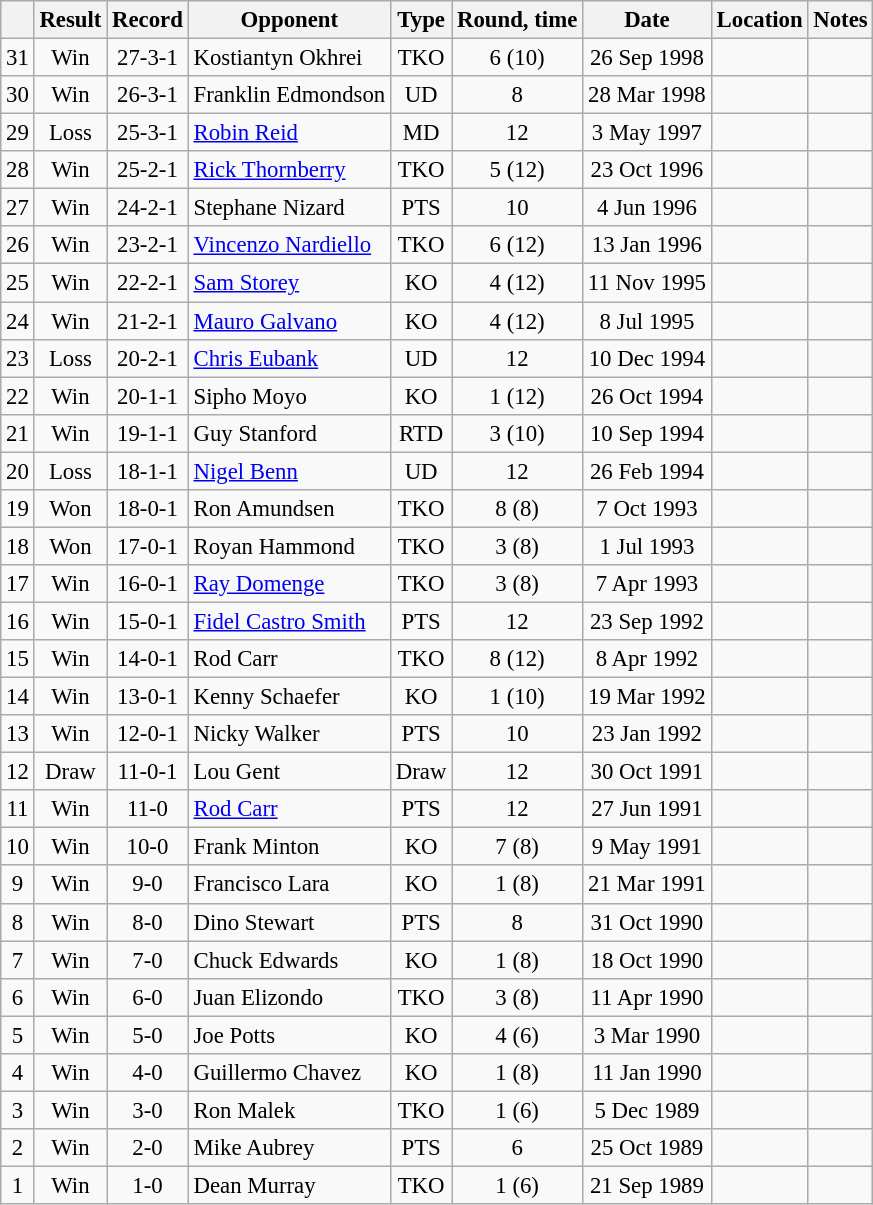<table class="wikitable" style="text-align:center; font-size:95%">
<tr>
<th></th>
<th>Result</th>
<th>Record</th>
<th>Opponent</th>
<th>Type</th>
<th>Round, time</th>
<th>Date</th>
<th>Location</th>
<th>Notes</th>
</tr>
<tr>
<td>31</td>
<td>Win</td>
<td>27-3-1</td>
<td align=left> Kostiantyn Okhrei</td>
<td>TKO</td>
<td>6 (10)</td>
<td>26 Sep 1998</td>
<td align=left></td>
<td></td>
</tr>
<tr>
<td>30</td>
<td>Win</td>
<td>26-3-1</td>
<td align=left> Franklin Edmondson</td>
<td>UD</td>
<td>8</td>
<td>28 Mar 1998</td>
<td align=left></td>
<td></td>
</tr>
<tr>
<td>29</td>
<td>Loss</td>
<td>25-3-1</td>
<td align=left> <a href='#'>Robin Reid</a></td>
<td>MD</td>
<td>12</td>
<td>3 May 1997</td>
<td align=left></td>
<td align=left></td>
</tr>
<tr>
<td>28</td>
<td>Win</td>
<td>25-2-1</td>
<td align=left> <a href='#'>Rick Thornberry</a></td>
<td>TKO</td>
<td>5 (12)</td>
<td>23 Oct 1996</td>
<td align=left></td>
<td align=left></td>
</tr>
<tr>
<td>27</td>
<td>Win</td>
<td>24-2-1</td>
<td align=left> Stephane Nizard</td>
<td>PTS</td>
<td>10</td>
<td>4 Jun 1996</td>
<td align=left></td>
<td></td>
</tr>
<tr>
<td>26</td>
<td>Win</td>
<td>23-2-1</td>
<td align=left> <a href='#'>Vincenzo Nardiello</a></td>
<td>TKO</td>
<td>6 (12)</td>
<td>13 Jan 1996</td>
<td align=left></td>
<td align=left></td>
</tr>
<tr>
<td>25</td>
<td>Win</td>
<td>22-2-1</td>
<td align=left> <a href='#'>Sam Storey</a></td>
<td>KO</td>
<td>4 (12)</td>
<td>11 Nov 1995</td>
<td align=left></td>
<td align=left></td>
</tr>
<tr>
<td>24</td>
<td>Win</td>
<td>21-2-1</td>
<td align=left> <a href='#'>Mauro Galvano</a></td>
<td>KO</td>
<td>4 (12)</td>
<td>8 Jul 1995</td>
<td align=left></td>
<td align=left></td>
</tr>
<tr>
<td>23</td>
<td>Loss</td>
<td>20-2-1</td>
<td align=left> <a href='#'>Chris Eubank</a></td>
<td>UD</td>
<td>12</td>
<td>10 Dec 1994</td>
<td align=left></td>
<td align=left></td>
</tr>
<tr>
<td>22</td>
<td>Win</td>
<td>20-1-1</td>
<td align=left> Sipho Moyo</td>
<td>KO</td>
<td>1 (12)</td>
<td>26 Oct 1994</td>
<td align=left></td>
<td align=left></td>
</tr>
<tr>
<td>21</td>
<td>Win</td>
<td>19-1-1</td>
<td align=left> Guy Stanford</td>
<td>RTD</td>
<td>3 (10)</td>
<td>10 Sep 1994</td>
<td align=left></td>
<td></td>
</tr>
<tr>
<td>20</td>
<td>Loss</td>
<td>18-1-1</td>
<td align=left> <a href='#'>Nigel Benn</a></td>
<td>UD</td>
<td>12</td>
<td>26 Feb 1994</td>
<td align=left></td>
<td align=left></td>
</tr>
<tr>
<td>19</td>
<td>Won</td>
<td>18-0-1</td>
<td align=left> Ron Amundsen</td>
<td>TKO</td>
<td>8 (8)</td>
<td>7 Oct 1993</td>
<td align=left></td>
<td></td>
</tr>
<tr>
<td>18</td>
<td>Won</td>
<td>17-0-1</td>
<td align=left> Royan Hammond</td>
<td>TKO</td>
<td>3 (8)</td>
<td>1 Jul 1993</td>
<td align=left></td>
<td></td>
</tr>
<tr>
<td>17</td>
<td>Win</td>
<td>16-0-1</td>
<td align=left> <a href='#'>Ray Domenge</a></td>
<td>TKO</td>
<td>3 (8)</td>
<td>7 Apr 1993</td>
<td align=left></td>
<td></td>
</tr>
<tr>
<td>16</td>
<td>Win</td>
<td>15-0-1</td>
<td align=left> <a href='#'>Fidel Castro Smith</a></td>
<td>PTS</td>
<td>12</td>
<td>23 Sep 1992</td>
<td align=left></td>
<td align=left></td>
</tr>
<tr>
<td>15</td>
<td>Win</td>
<td>14-0-1</td>
<td align=left> Rod Carr</td>
<td>TKO</td>
<td>8 (12)</td>
<td>8 Apr 1992</td>
<td align=left></td>
<td align=left></td>
</tr>
<tr>
<td>14</td>
<td>Win</td>
<td>13-0-1</td>
<td align=left> Kenny Schaefer</td>
<td>KO</td>
<td>1 (10)</td>
<td>19 Mar 1992</td>
<td align=left></td>
<td></td>
</tr>
<tr>
<td>13</td>
<td>Win</td>
<td>12-0-1</td>
<td align=left> Nicky Walker</td>
<td>PTS</td>
<td>10</td>
<td>23 Jan 1992</td>
<td align=left></td>
<td></td>
</tr>
<tr>
<td>12</td>
<td>Draw</td>
<td>11-0-1</td>
<td align=left> Lou Gent</td>
<td>Draw</td>
<td>12</td>
<td>30 Oct 1991</td>
<td align=left></td>
<td align=left></td>
</tr>
<tr>
<td>11</td>
<td>Win</td>
<td>11-0</td>
<td align=left> <a href='#'>Rod Carr</a></td>
<td>PTS</td>
<td>12</td>
<td>27 Jun 1991</td>
<td align=left></td>
<td align=left></td>
</tr>
<tr>
<td>10</td>
<td>Win</td>
<td>10-0</td>
<td align=left> Frank Minton</td>
<td>KO</td>
<td>7 (8)</td>
<td>9 May 1991</td>
<td align=left></td>
<td></td>
</tr>
<tr>
<td>9</td>
<td>Win</td>
<td>9-0</td>
<td align=left> Francisco Lara</td>
<td>KO</td>
<td>1 (8)</td>
<td>21 Mar 1991</td>
<td align=left></td>
<td></td>
</tr>
<tr>
<td>8</td>
<td>Win</td>
<td>8-0</td>
<td align=left> Dino Stewart</td>
<td>PTS</td>
<td>8</td>
<td>31 Oct 1990</td>
<td align=left></td>
<td></td>
</tr>
<tr>
<td>7</td>
<td>Win</td>
<td>7-0</td>
<td align=left> Chuck Edwards</td>
<td>KO</td>
<td>1 (8)</td>
<td>18 Oct 1990</td>
<td align=left></td>
<td></td>
</tr>
<tr>
<td>6</td>
<td>Win</td>
<td>6-0</td>
<td align=left> Juan Elizondo</td>
<td>TKO</td>
<td>3 (8)</td>
<td>11 Apr 1990</td>
<td align=left></td>
<td></td>
</tr>
<tr>
<td>5</td>
<td>Win</td>
<td>5-0</td>
<td align=left> Joe Potts</td>
<td>KO</td>
<td>4 (6)</td>
<td>3 Mar 1990</td>
<td align=left></td>
<td></td>
</tr>
<tr>
<td>4</td>
<td>Win</td>
<td>4-0</td>
<td align=left> Guillermo Chavez</td>
<td>KO</td>
<td>1 (8)</td>
<td>11 Jan 1990</td>
<td align=left></td>
<td></td>
</tr>
<tr>
<td>3</td>
<td>Win</td>
<td>3-0</td>
<td align=left> Ron Malek</td>
<td>TKO</td>
<td>1 (6)</td>
<td>5 Dec 1989</td>
<td align=left></td>
<td></td>
</tr>
<tr>
<td>2</td>
<td>Win</td>
<td>2-0</td>
<td align=left> Mike Aubrey</td>
<td>PTS</td>
<td>6</td>
<td>25 Oct 1989</td>
<td align=left></td>
<td></td>
</tr>
<tr>
<td>1</td>
<td>Win</td>
<td>1-0</td>
<td align=left> Dean Murray</td>
<td>TKO</td>
<td>1 (6)</td>
<td>21 Sep 1989</td>
<td align=left></td>
<td></td>
</tr>
</table>
